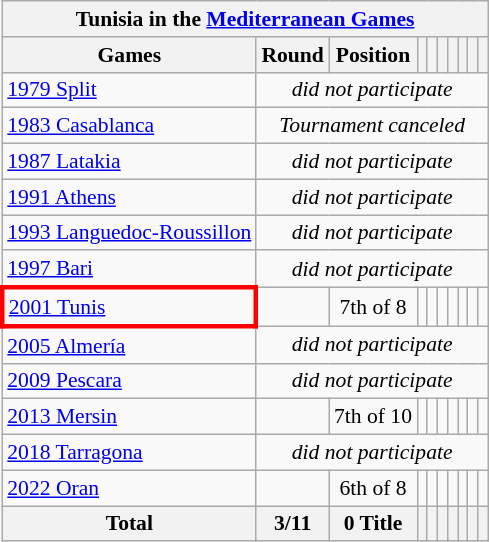<table class="wikitable" style="font-size: 90%; text-align: center;">
<tr>
<th colspan=10>Tunisia in the <a href='#'>Mediterranean Games</a></th>
</tr>
<tr>
<th>Games</th>
<th>Round</th>
<th>Position</th>
<th></th>
<th></th>
<th></th>
<th></th>
<th></th>
<th></th>
<th></th>
</tr>
<tr>
<td align="left"> <a href='#'>1979 Split</a></td>
<td colspan="9"><em>did not participate</em></td>
</tr>
<tr>
<td align="left"> <a href='#'>1983 Casablanca</a></td>
<td colspan="9"><em>Tournament canceled</em></td>
</tr>
<tr>
<td align="left"> <a href='#'>1987 Latakia</a></td>
<td colspan="9"><em>did not participate</em></td>
</tr>
<tr>
<td align="left"> <a href='#'>1991 Athens</a></td>
<td colspan="9"><em>did not participate</em></td>
</tr>
<tr>
<td align="left"> <a href='#'>1993 Languedoc-Roussillon</a></td>
<td colspan="9"><em>did not participate</em></td>
</tr>
<tr>
<td align="left"> <a href='#'>1997 Bari</a></td>
<td colspan="9"><em>did not participate</em></td>
</tr>
<tr>
<td align="left" style="border: 3px solid red"> <a href='#'>2001 Tunis</a></td>
<td></td>
<td>7th of 8</td>
<td></td>
<td></td>
<td></td>
<td></td>
<td></td>
<td></td>
<td></td>
</tr>
<tr>
<td align="left"> <a href='#'>2005 Almería</a></td>
<td colspan="9"><em>did not participate</em></td>
</tr>
<tr>
<td align="left"> <a href='#'>2009 Pescara</a></td>
<td colspan="9"><em>did not participate</em></td>
</tr>
<tr>
<td align="left"> <a href='#'>2013 Mersin</a></td>
<td></td>
<td>7th of 10</td>
<td></td>
<td></td>
<td></td>
<td></td>
<td></td>
<td></td>
<td></td>
</tr>
<tr>
<td align="left"> <a href='#'>2018 Tarragona</a></td>
<td colspan="9"><em>did not participate</em></td>
</tr>
<tr>
<td align="left"> <a href='#'>2022 Oran</a></td>
<td></td>
<td>6th of 8</td>
<td></td>
<td></td>
<td></td>
<td></td>
<td></td>
<td></td>
<td></td>
</tr>
<tr>
<th>Total</th>
<th>3/11</th>
<th>0 Title</th>
<th></th>
<th></th>
<th></th>
<th></th>
<th></th>
<th></th>
<th></th>
</tr>
</table>
